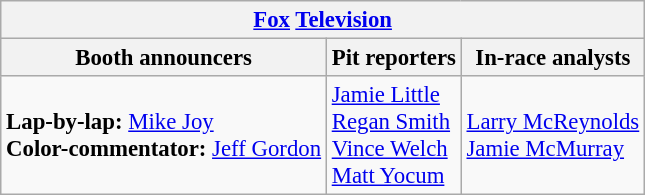<table class="wikitable" style="font-size: 95%">
<tr>
<th colspan="3"><a href='#'>Fox</a> <a href='#'>Television</a></th>
</tr>
<tr>
<th>Booth announcers</th>
<th>Pit reporters</th>
<th>In-race analysts</th>
</tr>
<tr>
<td><strong>Lap-by-lap:</strong> <a href='#'>Mike Joy</a><br><strong>Color-commentator:</strong> <a href='#'>Jeff Gordon</a></td>
<td><a href='#'>Jamie Little</a><br><a href='#'>Regan Smith</a><br><a href='#'>Vince Welch</a><br><a href='#'>Matt Yocum</a></td>
<td><a href='#'>Larry McReynolds</a><br><a href='#'>Jamie McMurray</a></td>
</tr>
</table>
